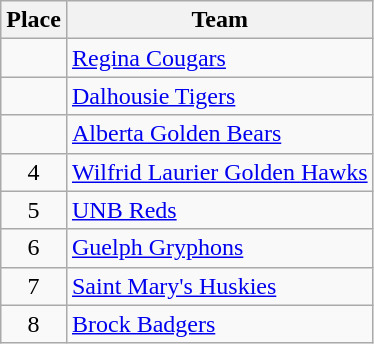<table class="wikitable">
<tr>
<th>Place</th>
<th>Team</th>
</tr>
<tr>
<td align=center></td>
<td> <a href='#'>Regina Cougars</a></td>
</tr>
<tr>
<td align=center></td>
<td> <a href='#'>Dalhousie Tigers</a></td>
</tr>
<tr>
<td align=center></td>
<td> <a href='#'>Alberta Golden Bears</a></td>
</tr>
<tr>
<td align=center>4</td>
<td> <a href='#'>Wilfrid Laurier Golden Hawks</a></td>
</tr>
<tr>
<td align=center>5</td>
<td> <a href='#'>UNB Reds</a></td>
</tr>
<tr>
<td align=center>6</td>
<td> <a href='#'>Guelph Gryphons</a></td>
</tr>
<tr>
<td align=center>7</td>
<td> <a href='#'>Saint Mary's Huskies</a></td>
</tr>
<tr>
<td align=center>8</td>
<td> <a href='#'>Brock Badgers</a></td>
</tr>
</table>
